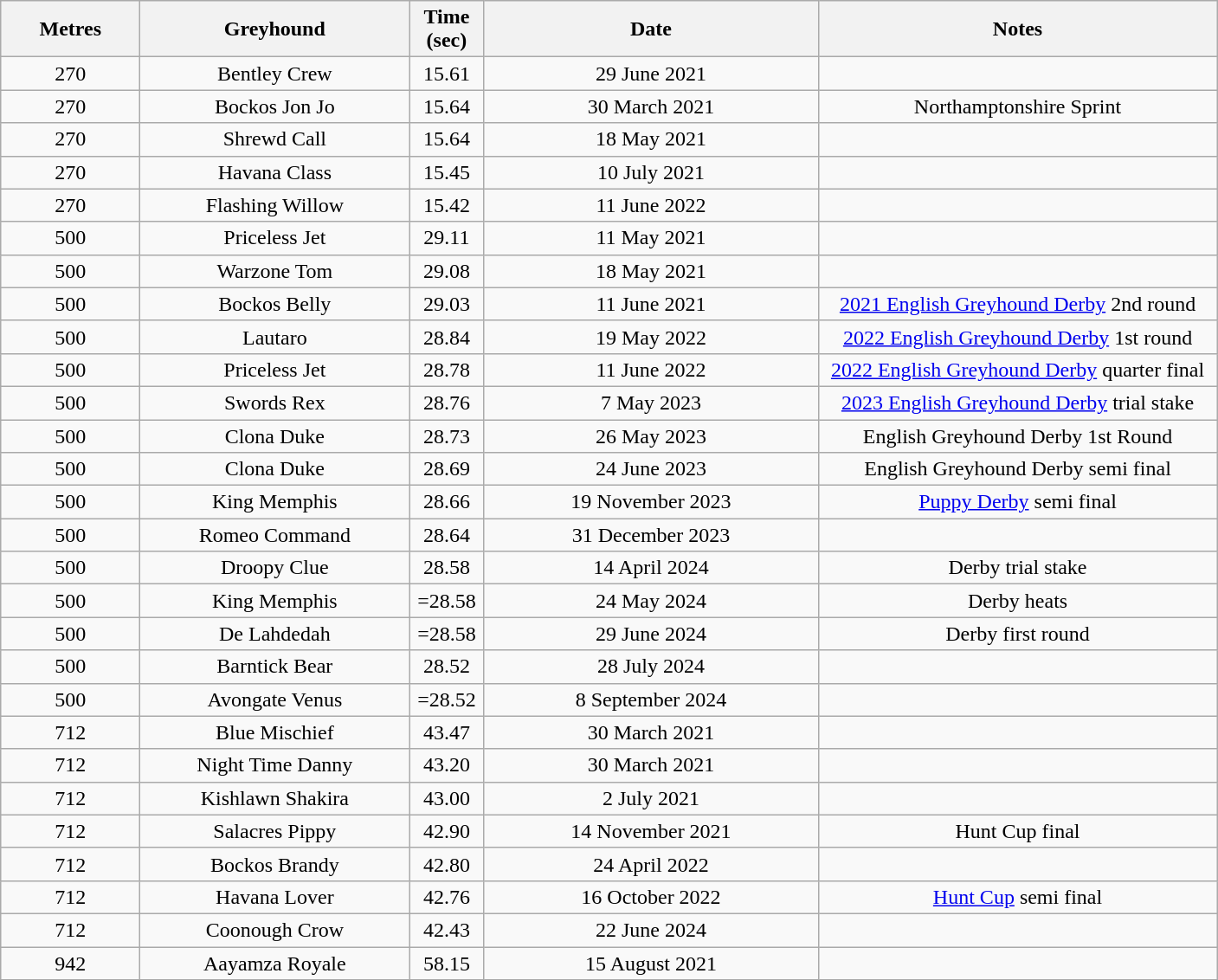<table class="wikitable style="font-size: 100%">
<tr>
<th width=100>Metres</th>
<th width=200>Greyhound</th>
<th width=50>Time (sec)</th>
<th width=250>Date</th>
<th width=300>Notes</th>
</tr>
<tr align=center>
<td>270</td>
<td>Bentley Crew</td>
<td>15.61</td>
<td>29 June 2021</td>
<td></td>
</tr>
<tr align=center>
<td>270</td>
<td>Bockos Jon Jo</td>
<td>15.64</td>
<td>30 March 2021</td>
<td>Northamptonshire Sprint</td>
</tr>
<tr align=center>
<td>270</td>
<td>Shrewd Call</td>
<td>15.64</td>
<td>18 May 2021</td>
<td></td>
</tr>
<tr align=center>
<td>270</td>
<td>Havana Class</td>
<td>15.45</td>
<td>10 July 2021</td>
<td></td>
</tr>
<tr align=center>
<td>270</td>
<td>Flashing Willow</td>
<td>15.42</td>
<td>11 June 2022</td>
<td></td>
</tr>
<tr align=center>
<td>500</td>
<td>Priceless Jet</td>
<td>29.11</td>
<td>11 May 2021</td>
<td></td>
</tr>
<tr align=center>
<td>500</td>
<td>Warzone Tom</td>
<td>29.08</td>
<td>18 May 2021</td>
<td></td>
</tr>
<tr align=center>
<td>500</td>
<td>Bockos Belly</td>
<td>29.03</td>
<td>11 June 2021</td>
<td><a href='#'>2021 English Greyhound Derby</a> 2nd round</td>
</tr>
<tr align=center>
<td>500</td>
<td>Lautaro</td>
<td>28.84</td>
<td>19 May 2022</td>
<td><a href='#'>2022 English Greyhound Derby</a> 1st round</td>
</tr>
<tr align=center>
<td>500</td>
<td>Priceless Jet</td>
<td>28.78</td>
<td>11 June 2022</td>
<td><a href='#'>2022 English Greyhound Derby</a> quarter final</td>
</tr>
<tr align=center>
<td>500</td>
<td>Swords Rex</td>
<td>28.76</td>
<td>7 May 2023</td>
<td><a href='#'>2023 English Greyhound Derby</a> trial stake</td>
</tr>
<tr align=center>
<td>500</td>
<td>Clona Duke</td>
<td>28.73</td>
<td>26 May 2023</td>
<td>English Greyhound Derby 1st Round</td>
</tr>
<tr align=center>
<td>500</td>
<td>Clona Duke</td>
<td>28.69</td>
<td>24 June 2023</td>
<td>English Greyhound Derby semi final</td>
</tr>
<tr align=center>
<td>500</td>
<td>King Memphis</td>
<td>28.66</td>
<td>19 November 2023</td>
<td><a href='#'>Puppy Derby</a> semi final</td>
</tr>
<tr align=center>
<td>500</td>
<td>Romeo Command</td>
<td>28.64</td>
<td>31 December 2023</td>
<td></td>
</tr>
<tr align=center>
<td>500</td>
<td>Droopy Clue</td>
<td>28.58</td>
<td>14 April 2024</td>
<td>Derby trial stake</td>
</tr>
<tr align=center>
<td>500</td>
<td>King Memphis</td>
<td>=28.58</td>
<td>24 May 2024</td>
<td>Derby heats</td>
</tr>
<tr align=center>
<td>500</td>
<td>De Lahdedah</td>
<td>=28.58</td>
<td>29 June 2024</td>
<td>Derby first round</td>
</tr>
<tr align=center>
<td>500</td>
<td>Barntick Bear</td>
<td>28.52</td>
<td>28 July 2024</td>
<td></td>
</tr>
<tr align=center>
<td>500</td>
<td>Avongate Venus</td>
<td>=28.52</td>
<td>8 September 2024</td>
<td></td>
</tr>
<tr align=center>
<td>712</td>
<td>Blue Mischief</td>
<td>43.47</td>
<td>30 March 2021</td>
<td></td>
</tr>
<tr align=center>
<td>712</td>
<td>Night Time Danny</td>
<td>43.20</td>
<td>30 March 2021</td>
<td></td>
</tr>
<tr align=center>
<td>712</td>
<td>Kishlawn Shakira</td>
<td>43.00</td>
<td>2 July 2021</td>
<td></td>
</tr>
<tr align=center>
<td>712</td>
<td>Salacres Pippy</td>
<td>42.90</td>
<td>14 November 2021</td>
<td>Hunt Cup final</td>
</tr>
<tr align=center>
<td>712</td>
<td>Bockos Brandy</td>
<td>42.80</td>
<td>24 April 2022</td>
<td></td>
</tr>
<tr align=center>
<td>712</td>
<td>Havana Lover</td>
<td>42.76</td>
<td>16 October 2022</td>
<td><a href='#'>Hunt Cup</a> semi final</td>
</tr>
<tr align=center>
<td>712</td>
<td>Coonough Crow</td>
<td>42.43</td>
<td>22 June 2024</td>
<td></td>
</tr>
<tr align=center>
<td>942</td>
<td>Aayamza Royale</td>
<td>58.15</td>
<td>15 August 2021</td>
<td></td>
</tr>
</table>
